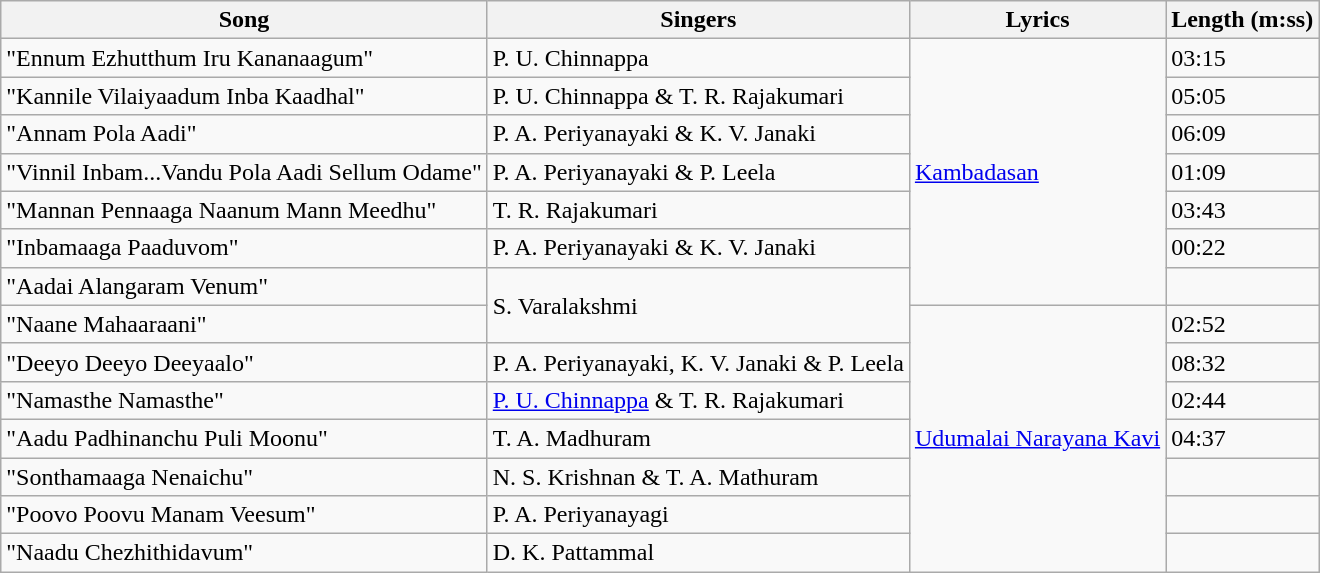<table class="wikitable">
<tr>
<th>Song</th>
<th>Singers</th>
<th>Lyrics</th>
<th>Length (m:ss)</th>
</tr>
<tr>
<td>"Ennum Ezhutthum Iru Kananaagum"</td>
<td>P. U. Chinnappa</td>
<td rowspan=7><a href='#'>Kambadasan</a></td>
<td>03:15</td>
</tr>
<tr>
<td>"Kannile Vilaiyaadum Inba Kaadhal"</td>
<td>P. U. Chinnappa & T. R. Rajakumari</td>
<td>05:05</td>
</tr>
<tr>
<td>"Annam Pola Aadi"</td>
<td>P. A. Periyanayaki & K. V. Janaki</td>
<td>06:09</td>
</tr>
<tr>
<td>"Vinnil Inbam...Vandu Pola Aadi Sellum Odame"</td>
<td>P. A. Periyanayaki & P. Leela</td>
<td>01:09</td>
</tr>
<tr>
<td>"Mannan Pennaaga Naanum Mann Meedhu"</td>
<td>T. R. Rajakumari</td>
<td>03:43</td>
</tr>
<tr>
<td>"Inbamaaga Paaduvom"</td>
<td>P. A. Periyanayaki & K. V. Janaki</td>
<td>00:22</td>
</tr>
<tr>
<td>"Aadai Alangaram Venum"</td>
<td rowspan=2>S. Varalakshmi</td>
<td></td>
</tr>
<tr>
<td>"Naane Mahaaraani"</td>
<td rowspan=7><a href='#'>Udumalai Narayana Kavi</a></td>
<td>02:52</td>
</tr>
<tr>
<td>"Deeyo Deeyo Deeyaalo"<br></td>
<td>P. A. Periyanayaki, K. V. Janaki & P. Leela</td>
<td>08:32</td>
</tr>
<tr>
<td>"Namasthe Namasthe"</td>
<td><a href='#'>P. U. Chinnappa</a> & T. R. Rajakumari</td>
<td>02:44</td>
</tr>
<tr>
<td>"Aadu Padhinanchu Puli Moonu"</td>
<td>T. A. Madhuram</td>
<td>04:37</td>
</tr>
<tr>
<td>"Sonthamaaga Nenaichu"</td>
<td>N. S. Krishnan & T. A. Mathuram</td>
<td></td>
</tr>
<tr>
<td>"Poovo Poovu Manam Veesum"</td>
<td>P. A. Periyanayagi</td>
<td></td>
</tr>
<tr>
<td>"Naadu Chezhithidavum"</td>
<td>D. K. Pattammal</td>
<td></td>
</tr>
</table>
